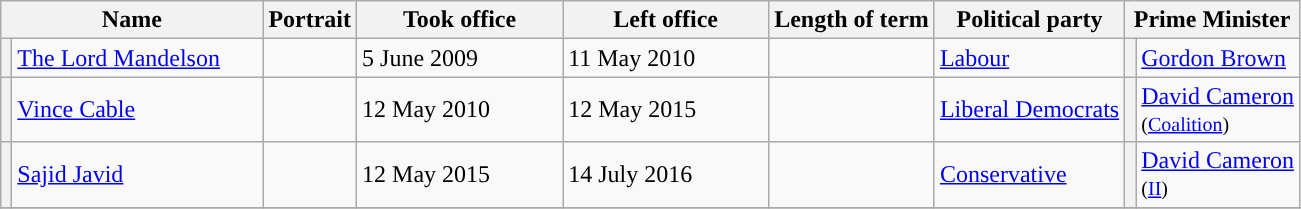<table class="wikitable">
<tr>
<th colspan=2>Name</th>
<th>Portrait</th>
<th width=130>Took office</th>
<th width=130>Left office</th>
<th>Length of term</th>
<th>Political party</th>
<th colspan=2>Prime Minister</th>
</tr>
<tr>
<th style="background-color: "></th>
<td width=160><a href='#'>The Lord Mandelson</a></td>
<td></td>
<td>5 June 2009</td>
<td>11 May 2010</td>
<td></td>
<td><a href='#'>Labour</a></td>
<th style="background-color: "></th>
<td><a href='#'>Gordon Brown</a></td>
</tr>
<tr>
<th style="background-color: "></th>
<td width=160><a href='#'>Vince Cable</a></td>
<td></td>
<td>12 May 2010</td>
<td>12 May 2015</td>
<td></td>
<td><a href='#'>Liberal Democrats</a></td>
<th style="background-color: "></th>
<td><a href='#'>David Cameron</a><br><small>(<a href='#'>Coalition</a>)</small></td>
</tr>
<tr>
<th style="background-color: "></th>
<td width=160><a href='#'>Sajid Javid</a></td>
<td></td>
<td>12 May 2015</td>
<td>14 July 2016</td>
<td></td>
<td><a href='#'>Conservative</a></td>
<th style="background-color: "></th>
<td><a href='#'>David Cameron</a><br><small>(<a href='#'>II</a>)</small></td>
</tr>
<tr>
</tr>
</table>
